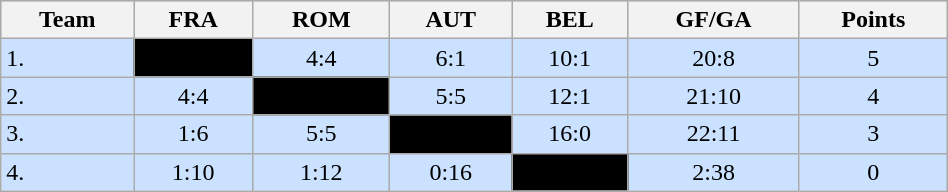<table class="wikitable" bgcolor="#EFEFFF" width="50%">
<tr bgcolor="#BCD2EE">
<th>Team</th>
<th>FRA</th>
<th>ROM</th>
<th>AUT</th>
<th>BEL</th>
<th>GF/GA</th>
<th>Points</th>
</tr>
<tr bgcolor="#CAE1FF" align="center">
<td align="left">1. </td>
<td style="background:#000000;"></td>
<td>4:4</td>
<td>6:1</td>
<td>10:1</td>
<td>20:8</td>
<td>5</td>
</tr>
<tr bgcolor="#CAE1FF" align="center">
<td align="left">2. </td>
<td>4:4</td>
<td style="background:#000000;"></td>
<td>5:5</td>
<td>12:1</td>
<td>21:10</td>
<td>4</td>
</tr>
<tr bgcolor="#CAE1FF" align="center">
<td align="left">3. </td>
<td>1:6</td>
<td>5:5</td>
<td style="background:#000000;"></td>
<td>16:0</td>
<td>22:11</td>
<td>3</td>
</tr>
<tr bgcolor="#CAE1FF" align="center">
<td align="left">4. </td>
<td>1:10</td>
<td>1:12</td>
<td>0:16</td>
<td style="background:#000000;"></td>
<td>2:38</td>
<td>0</td>
</tr>
</table>
